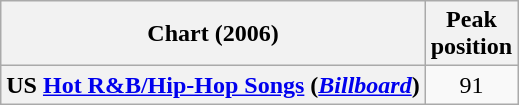<table class="wikitable sortable plainrowheaders" style="text-align:center">
<tr>
<th scope="col">Chart (2006)</th>
<th scope="col">Peak<br>position</th>
</tr>
<tr>
<th scope="row">US <a href='#'>Hot R&B/Hip-Hop Songs</a> (<a href='#'><em>Billboard</em></a>)</th>
<td>91</td>
</tr>
</table>
